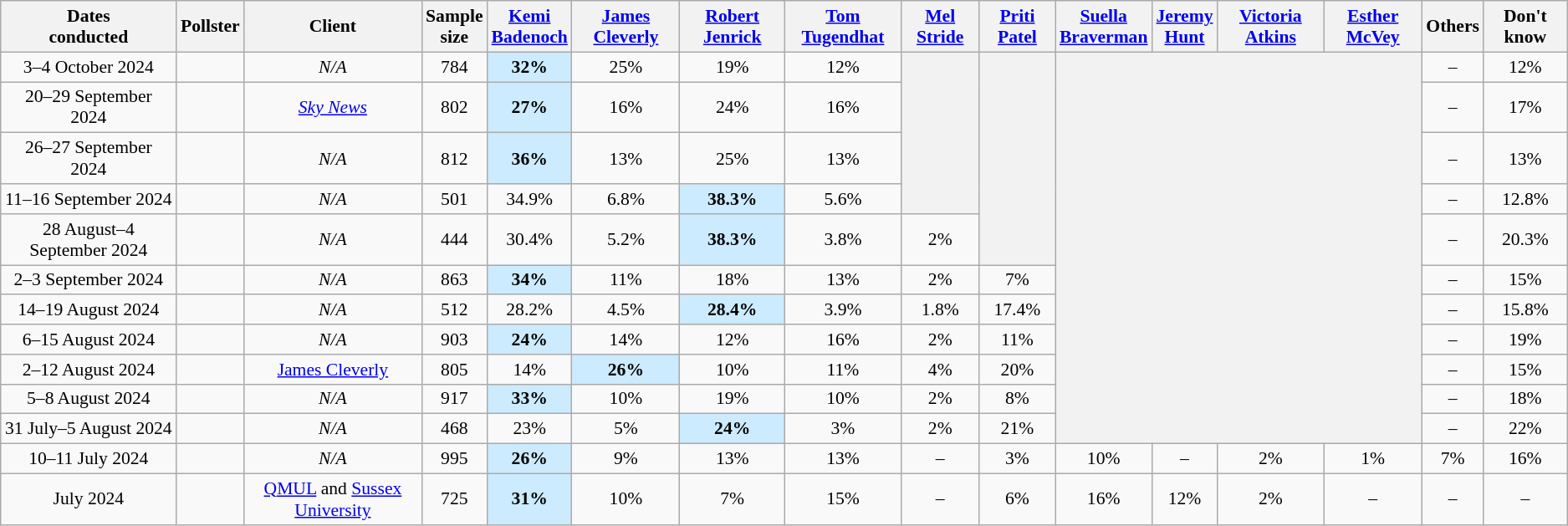<table class="wikitable sticky-header" style="font-size:90%;text-align:center">
<tr>
<th>Dates<br>conducted</th>
<th>Pollster</th>
<th>Client</th>
<th>Sample<br>size</th>
<th><a href='#'>Kemi<br>Badenoch</a></th>
<th><a href='#'>James Cleverly</a></th>
<th><a href='#'>Robert Jenrick</a></th>
<th><a href='#'>Tom Tugendhat</a></th>
<th><a href='#'>Mel Stride</a></th>
<th><a href='#'>Priti Patel</a></th>
<th><a href='#'>Suella<br>Braverman</a></th>
<th><a href='#'>Jeremy<br>Hunt</a></th>
<th><a href='#'>Victoria Atkins</a></th>
<th><a href='#'>Esther McVey</a></th>
<th>Others</th>
<th>Don't know</th>
</tr>
<tr>
<td>3–4 October 2024</td>
<td></td>
<td><em>N/A</em></td>
<td>784</td>
<td style="background:#CCEBFF;color:black"><strong>32%</strong></td>
<td>25%</td>
<td>19%</td>
<td>12%</td>
<th rowspan="4"></th>
<th rowspan="5"></th>
<th colspan="4" rowspan="11"></th>
<td>–</td>
<td>12%</td>
</tr>
<tr>
<td>20–29 September 2024</td>
<td></td>
<td><em><a href='#'>Sky News</a></em></td>
<td>802</td>
<td style="background:#CCEBFF;color:black"><strong>27%</strong></td>
<td>16%</td>
<td>24%</td>
<td>16%</td>
<td>–</td>
<td>17%</td>
</tr>
<tr>
<td>26–27 September 2024</td>
<td></td>
<td><em>N/A</em></td>
<td>812</td>
<td style="background:#CCEBFF;color:black"><strong>36%</strong></td>
<td>13%</td>
<td>25%</td>
<td>13%</td>
<td>–</td>
<td>13%</td>
</tr>
<tr>
<td>11–16 September 2024</td>
<td></td>
<td><em>N/A</em></td>
<td>501</td>
<td>34.9%</td>
<td>6.8%</td>
<td style="background:#CCEBFF;color:black"><strong>38.3%</strong></td>
<td>5.6%</td>
<td>–</td>
<td>12.8%</td>
</tr>
<tr>
<td>28 August–4 September 2024</td>
<td></td>
<td><em>N/A</em></td>
<td>444</td>
<td>30.4%</td>
<td>5.2%</td>
<td style="background:#CCEBFF;color:black"><strong>38.3%</strong></td>
<td>3.8%</td>
<td>2%</td>
<td>–</td>
<td>20.3%</td>
</tr>
<tr>
<td>2–3 September 2024</td>
<td></td>
<td><em>N/A</em></td>
<td>863</td>
<td style="background:#CCEBFF;color:black"><strong>34%</strong></td>
<td>11%</td>
<td>18%</td>
<td>13%</td>
<td>2%</td>
<td>7%</td>
<td>–</td>
<td>15%</td>
</tr>
<tr>
<td>14–19 August 2024</td>
<td></td>
<td><em>N/A</em></td>
<td>512</td>
<td>28.2%</td>
<td>4.5%</td>
<td style="background:#CCEBFF;color:black"><strong>28.4%</strong></td>
<td>3.9%</td>
<td>1.8%</td>
<td>17.4%</td>
<td>–</td>
<td>15.8%</td>
</tr>
<tr>
<td>6–15 August 2024</td>
<td></td>
<td><em>N/A</em></td>
<td>903</td>
<td style="background:#CCEBFF;color:black"><strong>24%</strong></td>
<td>14%</td>
<td>12%</td>
<td>16%</td>
<td>2%</td>
<td>11%</td>
<td>–</td>
<td>19%</td>
</tr>
<tr>
<td>2–12 August 2024</td>
<td></td>
<td><a href='#'>James Cleverly</a></td>
<td>805</td>
<td>14%</td>
<td style="background:#CCEBFF;color:black"><strong>26%</strong></td>
<td>10%</td>
<td>11%</td>
<td>4%</td>
<td>20%</td>
<td>–</td>
<td>15%</td>
</tr>
<tr>
<td>5–8 August 2024</td>
<td></td>
<td><em>N/A</em></td>
<td>917</td>
<td style="background:#CCEBFF;color:black"><strong>33%</strong></td>
<td>10%</td>
<td>19%</td>
<td>10%</td>
<td>2%</td>
<td>8%</td>
<td>–</td>
<td>18%</td>
</tr>
<tr>
<td>31 July–5 August 2024</td>
<td></td>
<td><em>N/A</em></td>
<td>468</td>
<td>23%</td>
<td>5%</td>
<td style="background:#CCEBFF;color:black"><strong>24%</strong></td>
<td>3%</td>
<td>2%</td>
<td>21%</td>
<td>–</td>
<td>22%</td>
</tr>
<tr>
<td>10–11 July 2024</td>
<td> </td>
<td><em>N/A</em></td>
<td>995</td>
<td style="background:#CCEBFF;color:black"><strong>26%</strong></td>
<td>9%</td>
<td>13%</td>
<td>13%</td>
<td>–</td>
<td>3%</td>
<td>10%</td>
<td>–</td>
<td>2%</td>
<td>1%</td>
<td>7%</td>
<td>16%</td>
</tr>
<tr>
<td>July 2024</td>
<td></td>
<td><a href='#'>QMUL</a> and <a href='#'>Sussex University</a></td>
<td>725</td>
<td style="background:#CCEBFF;color:black"><strong>31%</strong></td>
<td>10%</td>
<td>7%</td>
<td>15%</td>
<td>–</td>
<td>6%</td>
<td>16%</td>
<td>12%</td>
<td>2%</td>
<td>–</td>
<td>–</td>
<td>–</td>
</tr>
</table>
